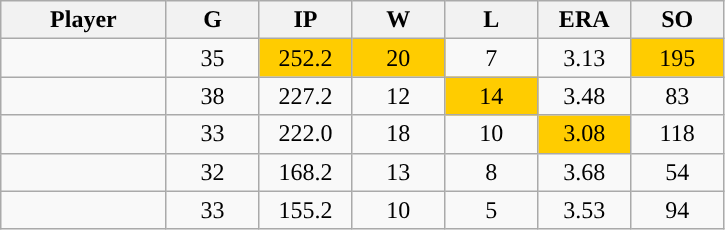<table class="wikitable sortable">
<tr>
<th bgcolor="#DDDDFF" width="16%">Player</th>
<th bgcolor="#DDDDFF" width="9%">G</th>
<th bgcolor="#DDDDFF" width="9%">IP</th>
<th bgcolor="#DDDDFF" width="9%">W</th>
<th bgcolor="#DDDDFF" width="9%">L</th>
<th bgcolor="#DDDDFF" width="9%">ERA</th>
<th bgcolor="#DDDDFF" width="9%">SO</th>
</tr>
<tr align="center">
<td></td>
<td>35</td>
<td bgcolor=#ffcc00>252.2</td>
<td bgcolor=#ffcc00>20</td>
<td>7</td>
<td>3.13</td>
<td bgcolor=#ffcc00>195</td>
</tr>
<tr align="center">
<td></td>
<td>38</td>
<td>227.2</td>
<td>12</td>
<td bgcolor=#ffcc00>14</td>
<td>3.48</td>
<td>83</td>
</tr>
<tr align="center">
<td></td>
<td>33</td>
<td>222.0</td>
<td>18</td>
<td>10</td>
<td bgcolor=#ffcc00>3.08</td>
<td>118</td>
</tr>
<tr align="center">
<td></td>
<td>32</td>
<td>168.2</td>
<td>13</td>
<td>8</td>
<td>3.68</td>
<td>54</td>
</tr>
<tr align="center">
<td></td>
<td>33</td>
<td>155.2</td>
<td>10</td>
<td>5</td>
<td>3.53</td>
<td>94</td>
</tr>
</table>
